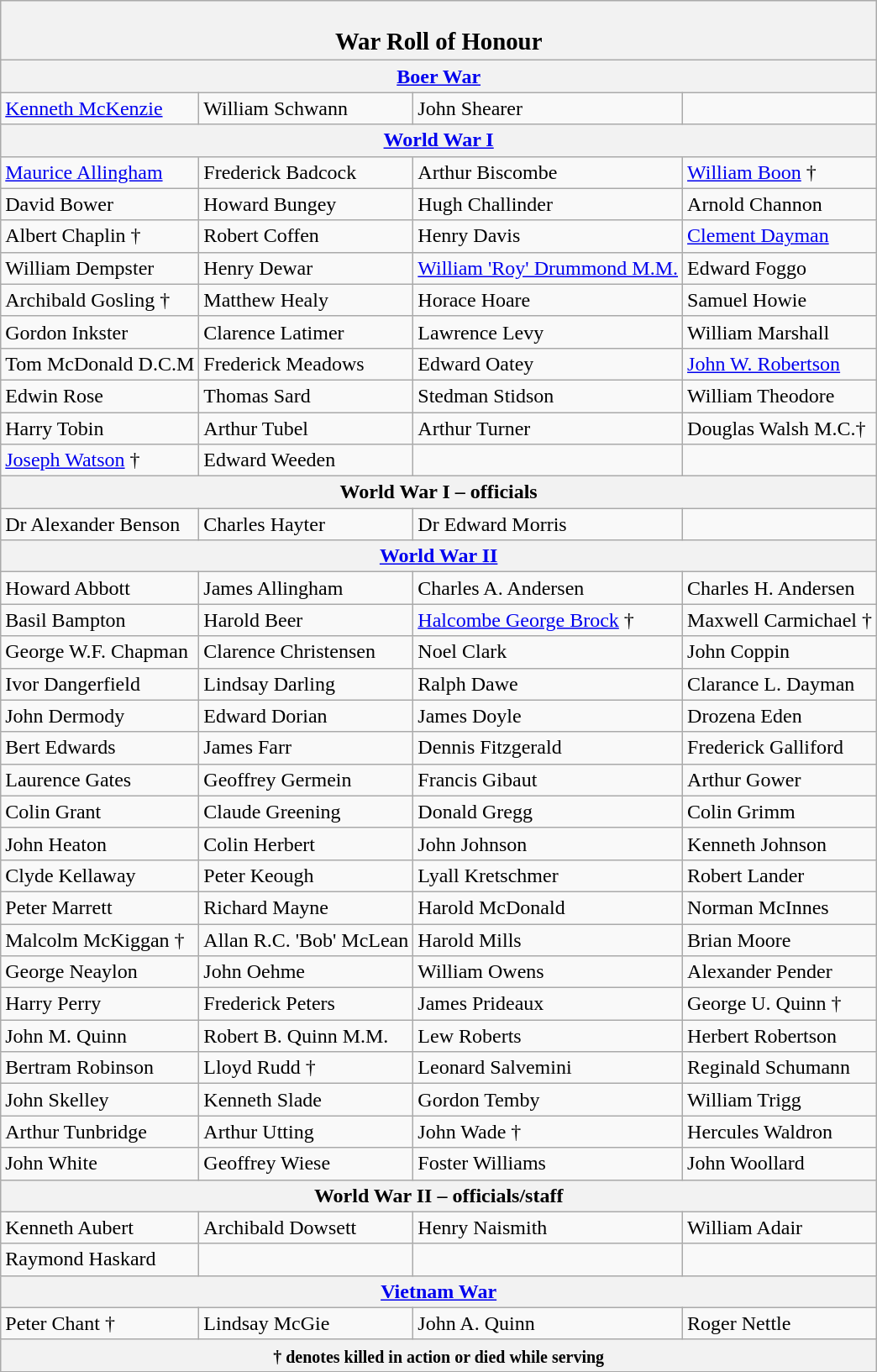<table class="wikitable mw-collapsible">
<tr>
<th colspan="4"><br><big>War Roll of Honour</big></th>
</tr>
<tr>
<th colspan="4"><a href='#'>Boer War</a></th>
</tr>
<tr>
<td><a href='#'>Kenneth McKenzie</a></td>
<td>William Schwann</td>
<td>John Shearer</td>
<td></td>
</tr>
<tr>
<th colspan="4"><a href='#'>World War I</a></th>
</tr>
<tr>
<td><a href='#'>Maurice Allingham</a></td>
<td>Frederick Badcock</td>
<td>Arthur Biscombe</td>
<td><a href='#'>William Boon</a> †</td>
</tr>
<tr>
<td>David Bower</td>
<td>Howard Bungey</td>
<td>Hugh Challinder</td>
<td>Arnold Channon</td>
</tr>
<tr>
<td>Albert Chaplin †</td>
<td>Robert Coffen</td>
<td>Henry Davis</td>
<td><a href='#'>Clement Dayman</a></td>
</tr>
<tr>
<td>William Dempster</td>
<td>Henry Dewar</td>
<td><a href='#'>William 'Roy' Drummond M.M.</a></td>
<td>Edward Foggo</td>
</tr>
<tr>
<td>Archibald Gosling †</td>
<td>Matthew Healy</td>
<td>Horace Hoare</td>
<td>Samuel Howie</td>
</tr>
<tr>
<td>Gordon Inkster</td>
<td>Clarence Latimer</td>
<td>Lawrence Levy</td>
<td>William Marshall</td>
</tr>
<tr>
<td>Tom McDonald D.C.M</td>
<td>Frederick Meadows</td>
<td>Edward Oatey</td>
<td><a href='#'>John W. Robertson</a></td>
</tr>
<tr>
<td>Edwin Rose</td>
<td>Thomas Sard</td>
<td>Stedman Stidson</td>
<td>William Theodore</td>
</tr>
<tr>
<td>Harry Tobin</td>
<td>Arthur Tubel</td>
<td>Arthur Turner</td>
<td>Douglas Walsh M.C.†</td>
</tr>
<tr>
<td><a href='#'>Joseph Watson</a> †</td>
<td>Edward Weeden</td>
<td></td>
<td></td>
</tr>
<tr>
<th colspan="4">World War I – officials</th>
</tr>
<tr>
<td>Dr Alexander Benson</td>
<td>Charles Hayter</td>
<td>Dr Edward Morris</td>
<td></td>
</tr>
<tr>
<th colspan="4"><a href='#'>World War II</a></th>
</tr>
<tr>
<td>Howard Abbott</td>
<td>James Allingham</td>
<td>Charles A. Andersen</td>
<td>Charles H. Andersen</td>
</tr>
<tr>
<td>Basil Bampton</td>
<td>Harold Beer</td>
<td><a href='#'>Halcombe George Brock</a> †</td>
<td>Maxwell Carmichael †</td>
</tr>
<tr>
<td>George W.F. Chapman</td>
<td>Clarence Christensen</td>
<td>Noel Clark</td>
<td>John Coppin</td>
</tr>
<tr>
<td>Ivor Dangerfield</td>
<td>Lindsay Darling</td>
<td>Ralph Dawe</td>
<td>Clarance L. Dayman</td>
</tr>
<tr>
<td>John Dermody</td>
<td>Edward Dorian</td>
<td>James Doyle</td>
<td>Drozena Eden</td>
</tr>
<tr>
<td>Bert Edwards</td>
<td>James Farr</td>
<td>Dennis Fitzgerald</td>
<td>Frederick Galliford</td>
</tr>
<tr>
<td>Laurence Gates</td>
<td>Geoffrey Germein</td>
<td>Francis Gibaut</td>
<td>Arthur Gower</td>
</tr>
<tr>
<td>Colin Grant</td>
<td>Claude Greening</td>
<td>Donald Gregg</td>
<td>Colin Grimm</td>
</tr>
<tr>
<td>John Heaton</td>
<td>Colin Herbert</td>
<td>John Johnson</td>
<td>Kenneth Johnson</td>
</tr>
<tr>
<td>Clyde Kellaway</td>
<td>Peter Keough</td>
<td>Lyall Kretschmer</td>
<td>Robert Lander</td>
</tr>
<tr>
<td>Peter Marrett</td>
<td>Richard Mayne</td>
<td>Harold McDonald</td>
<td>Norman McInnes</td>
</tr>
<tr>
<td>Malcolm McKiggan †</td>
<td>Allan R.C. 'Bob' McLean</td>
<td>Harold Mills</td>
<td>Brian Moore</td>
</tr>
<tr>
<td>George Neaylon</td>
<td>John Oehme</td>
<td>William Owens</td>
<td>Alexander Pender</td>
</tr>
<tr>
<td>Harry Perry</td>
<td>Frederick Peters</td>
<td>James Prideaux</td>
<td>George U. Quinn †</td>
</tr>
<tr>
<td>John M. Quinn</td>
<td>Robert B. Quinn M.M.</td>
<td>Lew Roberts</td>
<td>Herbert Robertson</td>
</tr>
<tr>
<td>Bertram Robinson</td>
<td>Lloyd Rudd †</td>
<td>Leonard Salvemini</td>
<td>Reginald Schumann</td>
</tr>
<tr>
<td>John Skelley</td>
<td>Kenneth Slade</td>
<td>Gordon Temby</td>
<td>William Trigg</td>
</tr>
<tr>
<td>Arthur Tunbridge</td>
<td>Arthur Utting</td>
<td>John Wade †</td>
<td>Hercules Waldron</td>
</tr>
<tr>
<td>John White</td>
<td>Geoffrey Wiese</td>
<td>Foster Williams</td>
<td>John Woollard</td>
</tr>
<tr>
<th colspan="4">World War II – officials/staff</th>
</tr>
<tr>
<td>Kenneth Aubert</td>
<td>Archibald Dowsett</td>
<td>Henry Naismith</td>
<td>William Adair</td>
</tr>
<tr>
<td>Raymond Haskard</td>
<td></td>
<td></td>
<td></td>
</tr>
<tr>
<th colspan="4"><a href='#'>Vietnam War</a></th>
</tr>
<tr>
<td>Peter Chant †</td>
<td>Lindsay McGie</td>
<td>John A. Quinn</td>
<td>Roger Nettle</td>
</tr>
<tr>
<th colspan="4"><small>† denotes killed in action or died while serving</small></th>
</tr>
</table>
